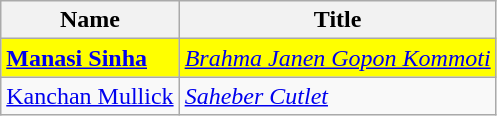<table class="wikitable">
<tr>
<th>Name</th>
<th>Title</th>
</tr>
<tr>
<td style="background:#FFFF00"><strong><a href='#'>Manasi Sinha</a></strong></td>
<td style="background:#FFFF00"><em><a href='#'>Brahma Janen Gopon Kommoti</a></em></td>
</tr>
<tr>
<td><a href='#'>Kanchan Mullick</a></td>
<td><em><a href='#'>Saheber Cutlet</a></em></td>
</tr>
</table>
